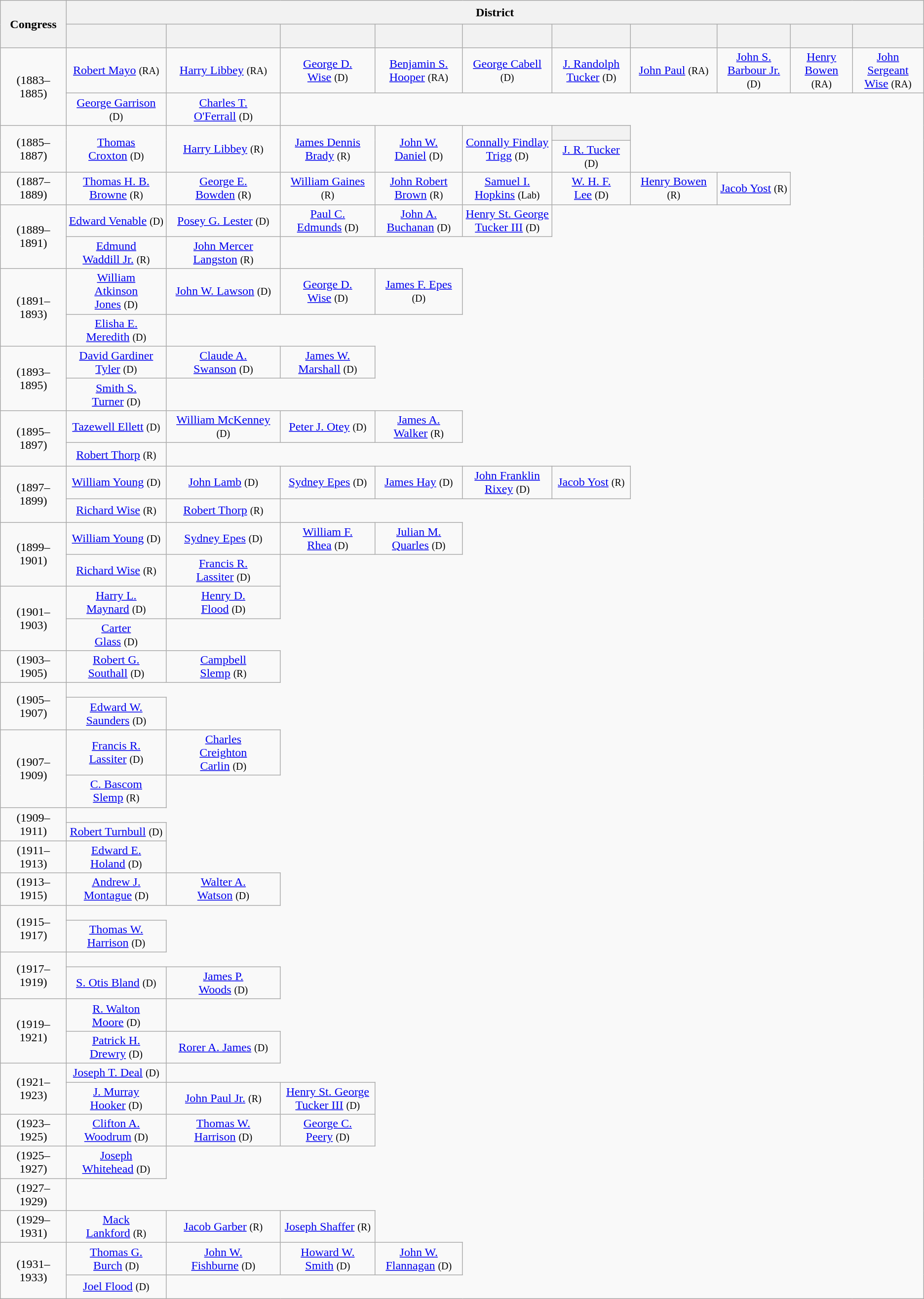<table class="wikitable sortable sticky-header-multi" style="text-align:center">
<tr style="height:2em">
<th rowspan=2 class=unsortable>Con­gress</th>
<th colspan="10" class=unsortable>District</th>
</tr>
<tr style="height:2em">
<th class=unsortable></th>
<th class=unsortable></th>
<th class=unsortable></th>
<th class=unsortable></th>
<th class=unsortable></th>
<th class=unsortable></th>
<th class=unsortable></th>
<th class=unsortable></th>
<th class=unsortable></th>
<th class=unsortable></th>
</tr>
<tr style="height:2em">
<td rowspan=2><strong></strong> (1883–1885)</td>
<td><a href='#'>Robert Mayo</a> <small>(RA)</small></td>
<td><a href='#'>Harry Libbey</a> <small>(RA)</small></td>
<td><a href='#'>George D.<br>Wise</a> <small>(D)</small></td>
<td><a href='#'>Benjamin S.<br>Hooper</a> <small>(RA)</small></td>
<td><a href='#'>George Cabell</a> <small>(D)</small></td>
<td><a href='#'>J. Randolph<br>Tucker</a> <small>(D)</small></td>
<td><a href='#'>John Paul</a> <small>(RA)</small></td>
<td><a href='#'>John S.<br>Barbour Jr.</a> <small>(D)</small></td>
<td><a href='#'>Henry<br>Bowen</a> <small>(RA)</small></td>
<td><a href='#'>John Sergeant<br>Wise</a> <small>(RA)</small></td>
</tr>
<tr style="height:2em">
<td><a href='#'>George Garrison</a> <small>(D)</small></td>
<td><a href='#'>Charles T.<br>O'Ferrall</a> <small>(D)</small></td>
</tr>
<tr style="height:1.25em">
<td rowspan=2><strong></strong> (1885–1887)</td>
<td rowspan=2 ><a href='#'>Thomas<br>Croxton</a> <small>(D)</small></td>
<td rowspan=2 ><a href='#'>Harry Libbey</a> <small>(R)</small></td>
<td rowspan=2 ><a href='#'>James Dennis<br>Brady</a> <small>(R)</small></td>
<td rowspan=2 ><a href='#'>John W.<br>Daniel</a> <small>(D)</small></td>
<td rowspan=2 ><a href='#'>Connally Findlay<br>Trigg</a> <small>(D)</small></td>
<th class=unsortable></th>
</tr>
<tr style="height:2.5em">
<td><a href='#'>J. R. Tucker</a> <small>(D)</small></td>
</tr>
<tr style="height:2.5em">
<td><strong></strong> (1887–1889)</td>
<td><a href='#'>Thomas H. B.<br>Browne</a> <small>(R)</small></td>
<td><a href='#'>George E.<br>Bowden</a> <small>(R)</small></td>
<td><a href='#'>William Gaines</a> <small>(R)</small></td>
<td><a href='#'>John Robert<br>Brown</a> <small>(R)</small></td>
<td><a href='#'>Samuel I.<br>Hopkins</a> <small>(Lab)</small></td>
<td><a href='#'>W. H. F.<br>Lee</a> <small>(D)</small></td>
<td><a href='#'>Henry Bowen</a> <small>(R)</small></td>
<td><a href='#'>Jacob Yost</a> <small>(R)</small></td>
</tr>
<tr style="height:2em">
<td rowspan=2><strong></strong> (1889–1891)</td>
<td><a href='#'>Edward Venable</a> <small>(D)</small></td>
<td><a href='#'>Posey G. Lester</a> <small>(D)</small></td>
<td><a href='#'>Paul C.<br>Edmunds</a> <small>(D)</small></td>
<td><a href='#'>John A.<br>Buchanan</a> <small>(D)</small></td>
<td><a href='#'>Henry St. George<br>Tucker III</a> <small>(D)</small></td>
</tr>
<tr style="height:2em">
<td><a href='#'>Edmund<br>Waddill Jr.</a> <small>(R)</small></td>
<td><a href='#'>John Mercer<br>Langston</a> <small>(R)</small></td>
</tr>
<tr style="height:1.25em">
<td rowspan=2><strong></strong> (1891–1893)</td>
<td><a href='#'>William<br>Atkinson<br>Jones</a> <small>(D)</small></td>
<td><a href='#'>John W. Lawson</a> <small>(D)</small></td>
<td><a href='#'>George D.<br>Wise</a> <small>(D)</small></td>
<td><a href='#'>James F. Epes</a> <small>(D)</small></td>
</tr>
<tr style="height:1.25em">
<td><a href='#'>Elisha E.<br>Meredith</a> <small>(D)</small></td>
</tr>
<tr style="height:1.25em">
<td rowspan=2><strong></strong> (1893–1895)</td>
<td><a href='#'>David Gardiner<br>Tyler</a> <small>(D)</small></td>
<td><a href='#'>Claude A.<br>Swanson</a> <small>(D)</small></td>
<td><a href='#'>James W.<br>Marshall</a> <small>(D)</small></td>
</tr>
<tr style="height:1.25em">
<td><a href='#'>Smith S.<br>Turner</a> <small>(D)</small></td>
</tr>
<tr style="height:2em">
<td rowspan=2><strong></strong> (1895–1897)</td>
<td><a href='#'>Tazewell Ellett</a> <small>(D)</small></td>
<td><a href='#'>William McKenney</a> <small>(D)</small></td>
<td><a href='#'>Peter J. Otey</a> <small>(D)</small></td>
<td><a href='#'>James A.<br>Walker</a> <small>(R)</small></td>
</tr>
<tr style="height:2em">
<td><a href='#'>Robert Thorp</a> <small>(R)</small></td>
</tr>
<tr style="height:2em">
<td rowspan=2><strong></strong> (1897–1899)</td>
<td><a href='#'>William Young</a> <small>(D)</small></td>
<td><a href='#'>John Lamb</a> <small>(D)</small></td>
<td><a href='#'>Sydney Epes</a> <small>(D)</small></td>
<td><a href='#'>James Hay</a> <small>(D)</small></td>
<td><a href='#'>John Franklin<br>Rixey</a> <small>(D)</small></td>
<td><a href='#'>Jacob Yost</a> <small>(R)</small></td>
</tr>
<tr style="height:2em">
<td><a href='#'>Richard Wise</a> <small>(R)</small></td>
<td><a href='#'>Robert Thorp</a> <small>(R)</small></td>
</tr>
<tr style="height:2em">
<td rowspan=2><strong></strong> (1899–1901)</td>
<td><a href='#'>William Young</a> <small>(D)</small></td>
<td><a href='#'>Sydney Epes</a> <small>(D)</small></td>
<td><a href='#'>William F.<br>Rhea</a> <small>(D)</small></td>
<td><a href='#'>Julian M.<br>Quarles</a> <small>(D)</small></td>
</tr>
<tr style="height:2em">
<td><a href='#'>Richard Wise</a> <small>(R)</small></td>
<td><a href='#'>Francis R.<br>Lassiter</a> <small>(D)</small></td>
</tr>
<tr style="height:1.25em">
<td rowspan=2><strong></strong> (1901–1903)</td>
<td><a href='#'>Harry L.<br>Maynard</a> <small>(D)</small></td>
<td><a href='#'>Henry D.<br>Flood</a> <small>(D)</small></td>
</tr>
<tr style="height:1.25em">
<td><a href='#'>Carter<br>Glass</a> <small>(D)</small></td>
</tr>
<tr style="height:2.5em">
<td><strong></strong> (1903–1905)</td>
<td><a href='#'>Robert G.<br>Southall</a> <small>(D)</small></td>
<td><a href='#'>Campbell<br>Slemp</a> <small>(R)</small></td>
</tr>
<tr style="height:1.25em">
<td rowspan=2><strong></strong> (1905–1907)</td>
</tr>
<tr style="height:1.25em">
<td><a href='#'>Edward W.<br>Saunders</a> <small>(D)</small></td>
</tr>
<tr style="height:1.25em">
<td rowspan=2><strong></strong> (1907–1909)</td>
<td><a href='#'>Francis R.<br>Lassiter</a> <small>(D)</small></td>
<td><a href='#'>Charles<br>Creighton<br>Carlin</a> <small>(D)</small></td>
</tr>
<tr style="height:1.25em">
<td><a href='#'>C. Bascom<br>Slemp</a> <small>(R)</small></td>
</tr>
<tr style="height:1.25em">
<td rowspan=2><strong></strong> (1909–1911)</td>
</tr>
<tr style="height:1.25em">
<td><a href='#'>Robert Turnbull</a> <small>(D)</small></td>
</tr>
<tr style="height:2.5em">
<td><strong></strong> (1911–1913)</td>
<td><a href='#'>Edward E.<br>Holand</a> <small>(D)</small></td>
</tr>
<tr style="height:2.5em">
<td><strong></strong> (1913–1915)</td>
<td><a href='#'>Andrew J.<br>Montague</a> <small>(D)</small></td>
<td><a href='#'>Walter A.<br>Watson</a> <small>(D)</small></td>
</tr>
<tr style="height:1.25em">
<td rowspan=2><strong></strong> (1915–1917)</td>
</tr>
<tr style="height:1.25em">
<td><a href='#'>Thomas W.<br>Harrison</a> <small>(D)</small></td>
</tr>
<tr style="height:1.25em">
<td rowspan=2><strong></strong> (1917–1919)</td>
</tr>
<tr style="height:1.25em">
<td><a href='#'>S. Otis Bland</a> <small>(D)</small></td>
<td><a href='#'>James P.<br>Woods</a> <small>(D)</small></td>
</tr>
<tr style="height:1.25em">
<td rowspan=2><strong></strong> (1919–1921)</td>
<td><a href='#'>R. Walton<br>Moore</a> <small>(D)</small></td>
</tr>
<tr style="height:1.25em">
<td><a href='#'>Patrick H.<br>Drewry</a> <small>(D)</small></td>
<td><a href='#'>Rorer A. James</a> <small>(D)</small></td>
</tr>
<tr style="height:1.25em">
<td rowspan=2><strong></strong> (1921–1923)</td>
<td><a href='#'>Joseph T. Deal</a> <small>(D)</small></td>
</tr>
<tr style="height:2em">
<td><a href='#'>J. Murray<br>Hooker</a> <small>(D)</small></td>
<td><a href='#'>John Paul Jr.</a> <small>(R)</small></td>
<td><a href='#'>Henry St. George<br>Tucker III</a> <small>(D)</small></td>
</tr>
<tr style="height:2.5em">
<td><strong></strong> (1923–1925)</td>
<td><a href='#'>Clifton A.<br>Woodrum</a> <small>(D)</small></td>
<td><a href='#'>Thomas W.<br>Harrison</a> <small>(D)</small></td>
<td><a href='#'>George C.<br>Peery</a> <small>(D)</small></td>
</tr>
<tr style="height:2.5em">
<td><strong></strong> (1925–1927)</td>
<td><a href='#'>Joseph<br>Whitehead</a> <small>(D)</small></td>
</tr>
<tr style="height:2.5em">
<td><strong></strong> (1927–1929)</td>
</tr>
<tr style="height:2.5em">
<td><strong></strong> (1929–1931)</td>
<td><a href='#'>Mack<br>Lankford</a> <small>(R)</small></td>
<td><a href='#'>Jacob Garber</a> <small>(R)</small></td>
<td><a href='#'>Joseph Shaffer</a> <small>(R)</small></td>
</tr>
<tr style="height:1.25em">
<td rowspan=2><strong></strong> (1931–1933)</td>
<td><a href='#'>Thomas G.<br>Burch</a> <small>(D)</small></td>
<td><a href='#'>John W.<br>Fishburne</a> <small>(D)</small></td>
<td><a href='#'>Howard W.<br>Smith</a> <small>(D)</small></td>
<td><a href='#'>John W.<br>Flannagan</a> <small>(D)</small></td>
</tr>
<tr style="height:2em">
<td><a href='#'>Joel Flood</a> <small>(D)</small></td>
</tr>
</table>
